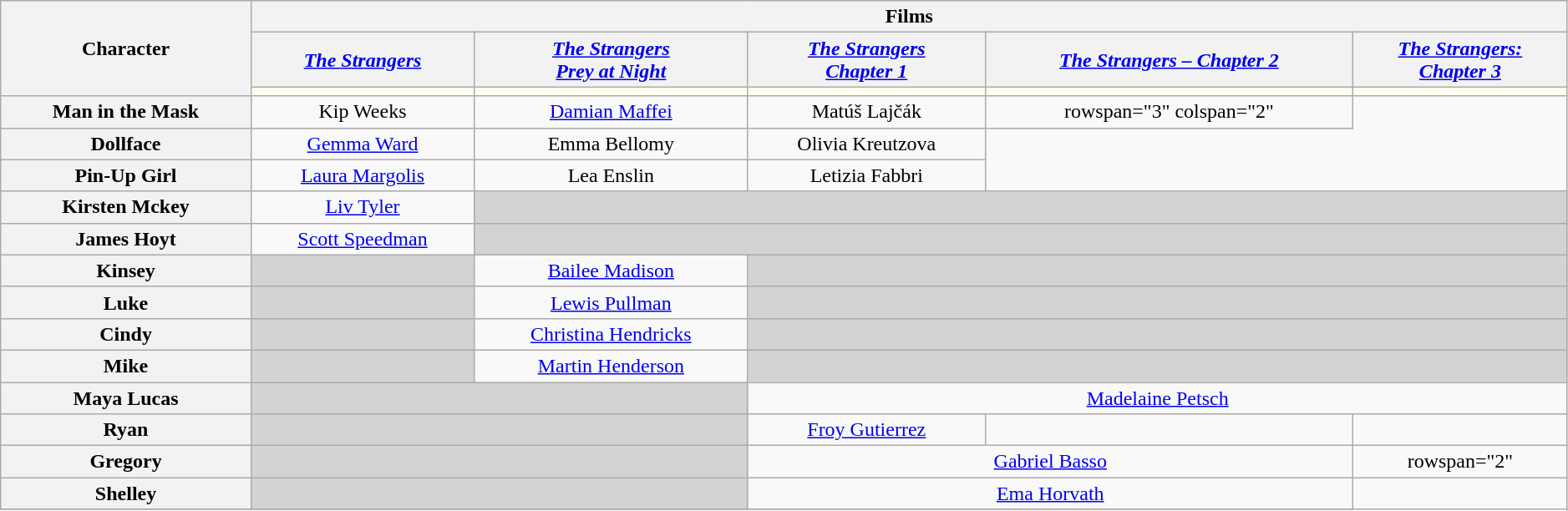<table class="wikitable" style="text-align:center; width:99%;">
<tr>
<th rowspan="3">Character</th>
<th colspan="5" style="text-align:center;">Films</th>
</tr>
<tr>
<th style="text-align:center;"><em><a href='#'>The Strangers</a></em></th>
<th style="text-align:center;"><em><a href='#'>The Strangers<br>Prey at Night</a></em></th>
<th style="text-align:center;"><em><a href='#'>The Strangers<br>Chapter 1</a></em></th>
<th style="text-align:center;"><em><a href='#'>The Strangers – Chapter 2</a></em></th>
<th style="text-align:center;"><em><a href='#'>The Strangers: <br>Chapter 3</a></em></th>
</tr>
<tr>
<th style="background:ivory;"></th>
<th style="background:ivory;"></th>
<th style="background:ivory;"></th>
<th style="background:ivory;"></th>
<th style="background:ivory;"></th>
</tr>
<tr>
<th>Man in the Mask<br></th>
<td>Kip Weeks</td>
<td><a href='#'>Damian Maffei</a></td>
<td>Matúš Lajčák</td>
<td>rowspan="3" colspan="2" </td>
</tr>
<tr>
<th>Dollface</th>
<td><a href='#'>Gemma Ward</a></td>
<td>Emma Bellomy</td>
<td>Olivia Kreutzova</td>
</tr>
<tr>
<th>Pin-Up Girl</th>
<td><a href='#'>Laura Margolis</a></td>
<td>Lea Enslin</td>
<td>Letizia Fabbri</td>
</tr>
<tr>
<th>Kirsten Mckey</th>
<td><a href='#'>Liv Tyler</a></td>
<td colspan="4" style="background:lightgrey;"></td>
</tr>
<tr>
<th>James Hoyt</th>
<td><a href='#'>Scott Speedman</a></td>
<td colspan="4" style="background:lightgrey;"></td>
</tr>
<tr>
<th>Kinsey</th>
<td style="background:lightgrey;"></td>
<td><a href='#'>Bailee Madison</a></td>
<td colspan="3" style="background:lightgrey;"></td>
</tr>
<tr>
<th>Luke</th>
<td style="background:lightgrey;"></td>
<td><a href='#'>Lewis Pullman</a></td>
<td colspan="3" style="background:lightgrey;"></td>
</tr>
<tr>
<th>Cindy</th>
<td style="background:lightgrey;"></td>
<td><a href='#'>Christina Hendricks</a></td>
<td colspan="3" style="background:lightgrey;"></td>
</tr>
<tr>
<th>Mike</th>
<td style="background:lightgrey;"></td>
<td><a href='#'>Martin Henderson</a></td>
<td colspan="3" style="background:lightgrey;"></td>
</tr>
<tr>
<th>Maya Lucas</th>
<td colspan="2" style="background:lightgrey;"></td>
<td colspan="3"><a href='#'>Madelaine Petsch</a></td>
</tr>
<tr>
<th>Ryan</th>
<td colspan="2" style="background:lightgrey;"></td>
<td><a href='#'>Froy Gutierrez</a></td>
<td></td>
<td></td>
</tr>
<tr>
<th>Gregory</th>
<td colspan="2" style="background:lightgrey;"></td>
<td colspan="2"><a href='#'>Gabriel Basso</a></td>
<td>rowspan="2" </td>
</tr>
<tr>
<th>Shelley</th>
<td colspan="2" style="background:lightgrey;"></td>
<td colspan="2"><a href='#'>Ema Horvath</a></td>
</tr>
<tr>
</tr>
</table>
